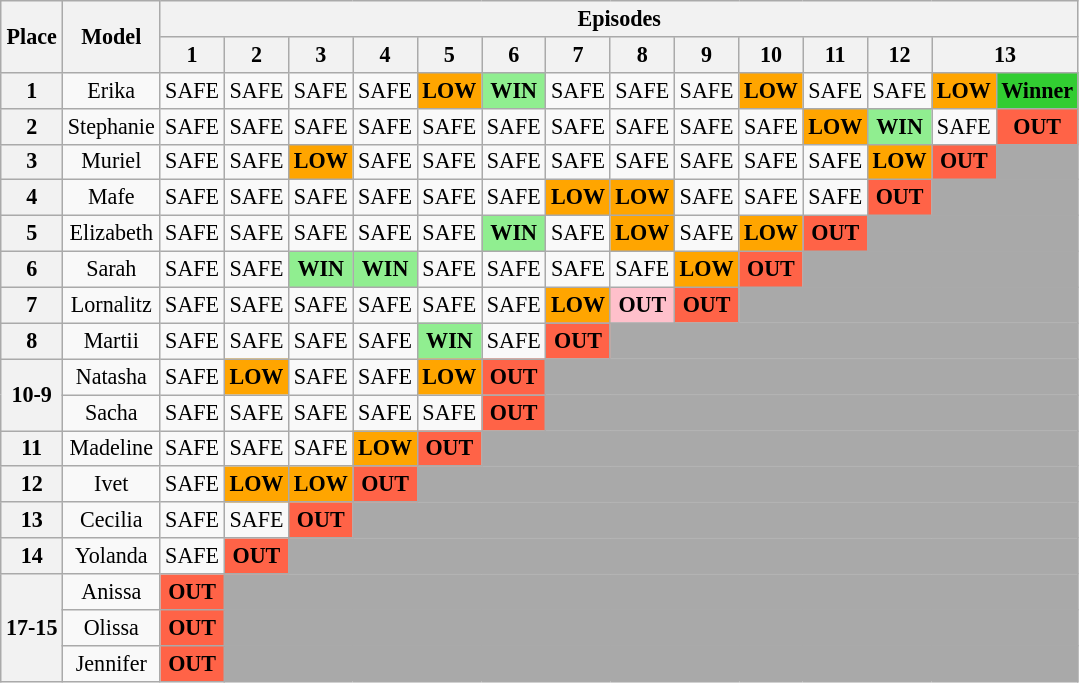<table class="wikitable" style="text-align:center; font-size:92%">
<tr>
<th rowspan="2">Place</th>
<th rowspan="2">Model</th>
<th colspan="14">Episodes</th>
</tr>
<tr>
<th>1</th>
<th>2</th>
<th>3</th>
<th>4</th>
<th>5</th>
<th>6</th>
<th>7</th>
<th>8</th>
<th>9</th>
<th>10</th>
<th>11</th>
<th>12</th>
<th colspan=2>13</th>
</tr>
<tr>
<th>1</th>
<td>Erika</td>
<td>SAFE</td>
<td>SAFE</td>
<td>SAFE</td>
<td>SAFE</td>
<td style="background:orange;"><strong>LOW</strong></td>
<td style="background:lightgreen;"><strong>WIN</strong></td>
<td>SAFE</td>
<td>SAFE</td>
<td>SAFE</td>
<td style="background:orange;"><strong>LOW</strong></td>
<td>SAFE</td>
<td>SAFE</td>
<td style="background:orange;"><strong>LOW</strong></td>
<td style="background:limegreen;"><strong>Winner</strong></td>
</tr>
<tr>
<th>2</th>
<td>Stephanie</td>
<td>SAFE</td>
<td>SAFE</td>
<td>SAFE</td>
<td>SAFE</td>
<td>SAFE</td>
<td>SAFE</td>
<td>SAFE</td>
<td>SAFE</td>
<td>SAFE</td>
<td>SAFE</td>
<td style="background:orange;"><strong>LOW</strong></td>
<td style="background:lightgreen;"><strong>WIN</strong></td>
<td>SAFE</td>
<td style="background:tomato;"><strong>OUT</strong></td>
</tr>
<tr>
<th>3</th>
<td>Muriel</td>
<td>SAFE</td>
<td>SAFE</td>
<td style="background:orange;"><strong>LOW</strong></td>
<td>SAFE</td>
<td>SAFE</td>
<td>SAFE</td>
<td>SAFE</td>
<td>SAFE</td>
<td>SAFE</td>
<td>SAFE</td>
<td>SAFE</td>
<td style="background:orange;"><strong>LOW</strong></td>
<td style="background:tomato;"><strong>OUT</strong></td>
<td style="background:darkgrey;" colspan="12"></td>
</tr>
<tr>
<th>4</th>
<td>Mafe</td>
<td>SAFE</td>
<td>SAFE</td>
<td>SAFE</td>
<td>SAFE</td>
<td>SAFE</td>
<td>SAFE</td>
<td style="background:orange;"><strong>LOW</strong></td>
<td style="background:orange;"><strong>LOW</strong></td>
<td>SAFE</td>
<td>SAFE</td>
<td>SAFE</td>
<td style="background:tomato;"><strong>OUT</strong></td>
<td style="background:darkgrey;" colspan="12"></td>
</tr>
<tr>
<th>5</th>
<td>Elizabeth</td>
<td>SAFE</td>
<td>SAFE</td>
<td>SAFE</td>
<td>SAFE</td>
<td>SAFE</td>
<td style="background:lightgreen;"><strong>WIN</strong></td>
<td>SAFE</td>
<td style="background:orange;"><strong>LOW</strong></td>
<td>SAFE</td>
<td style="background:orange;"><strong>LOW</strong></td>
<td style="background:tomato;"><strong>OUT</strong></td>
<td style="background:darkgrey;" colspan="12"></td>
</tr>
<tr>
<th>6</th>
<td>Sarah</td>
<td>SAFE</td>
<td>SAFE</td>
<td style="background:lightgreen;"><strong>WIN</strong></td>
<td style="background:lightgreen;"><strong>WIN</strong></td>
<td>SAFE</td>
<td>SAFE</td>
<td>SAFE</td>
<td>SAFE</td>
<td style="background:orange;"><strong>LOW</strong></td>
<td style="background:tomato;"><strong>OUT</strong></td>
<td style="background:darkgrey;" colspan="12"></td>
</tr>
<tr>
<th>7</th>
<td>Lornalitz</td>
<td>SAFE</td>
<td>SAFE</td>
<td>SAFE</td>
<td>SAFE</td>
<td>SAFE</td>
<td>SAFE</td>
<td style="background:orange;"><strong>LOW</strong></td>
<td style="background:pink"><strong>OUT</strong></td>
<td style="background:tomato;"><strong>OUT</strong></td>
<td style="background:darkgrey;" colspan="12"></td>
</tr>
<tr>
<th>8</th>
<td>Martii</td>
<td>SAFE</td>
<td>SAFE</td>
<td>SAFE</td>
<td>SAFE</td>
<td style="background:lightgreen;"><strong>WIN</strong></td>
<td>SAFE</td>
<td style="background:tomato;"><strong>OUT</strong></td>
<td style="background:darkgrey;" colspan="12"></td>
</tr>
<tr>
<th rowspan="2">10-9</th>
<td>Natasha</td>
<td>SAFE</td>
<td style="background:orange;"><strong>LOW</strong></td>
<td>SAFE</td>
<td>SAFE</td>
<td style="background:orange;"><strong>LOW</strong></td>
<td style="background:tomato;"><strong>OUT</strong></td>
<td style="background:darkgrey;" colspan="12"></td>
</tr>
<tr>
<td>Sacha</td>
<td>SAFE</td>
<td>SAFE</td>
<td>SAFE</td>
<td>SAFE</td>
<td>SAFE</td>
<td style="background:tomato;"><strong>OUT</strong></td>
<td style="background:darkgrey;" colspan="12"></td>
</tr>
<tr>
<th>11</th>
<td>Madeline</td>
<td>SAFE</td>
<td>SAFE</td>
<td>SAFE</td>
<td style="background:orange;"><strong>LOW</strong></td>
<td style="background:tomato;"><strong>OUT</strong></td>
<td style="background:darkgrey;" colspan="12"></td>
</tr>
<tr>
<th>12</th>
<td>Ivet</td>
<td>SAFE</td>
<td style="background:orange;"><strong>LOW</strong></td>
<td style="background:orange;"><strong>LOW</strong></td>
<td style="background:tomato;"><strong>OUT</strong></td>
<td style="background:darkgrey;" colspan="12"></td>
</tr>
<tr>
<th>13</th>
<td>Cecilia</td>
<td>SAFE</td>
<td>SAFE</td>
<td style="background:tomato;"><strong>OUT</strong></td>
<td style="background:darkgrey;" colspan="12"></td>
</tr>
<tr>
<th>14</th>
<td>Yolanda</td>
<td>SAFE</td>
<td style="background:tomato;"><strong>OUT</strong></td>
<td style="background:darkgrey;" colspan="12"></td>
</tr>
<tr>
<th rowspan="3">17-15</th>
<td>Anissa</td>
<td style="background:tomato;"><strong>OUT</strong></td>
<td style="background:darkgrey;" colspan="13"></td>
</tr>
<tr>
<td>Olissa</td>
<td style="background:tomato;"><strong>OUT</strong></td>
<td style="background:darkgrey;" colspan="13"></td>
</tr>
<tr>
<td>Jennifer</td>
<td style="background:tomato;"><strong>OUT</strong></td>
<td style="background:darkgrey;" colspan="13"></td>
</tr>
</table>
